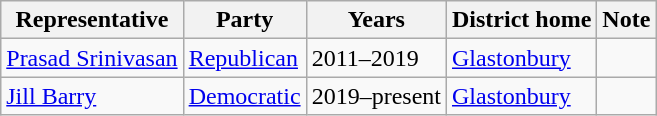<table class=wikitable>
<tr valign="bottom">
<th>Representative</th>
<th>Party</th>
<th>Years</th>
<th>District home</th>
<th>Note</th>
</tr>
<tr>
<td><a href='#'>Prasad Srinivasan</a></td>
<td><a href='#'>Republican</a></td>
<td>2011–2019</td>
<td><a href='#'>Glastonbury</a></td>
<td></td>
</tr>
<tr>
<td><a href='#'>Jill Barry</a></td>
<td><a href='#'>Democratic</a></td>
<td>2019–present</td>
<td><a href='#'>Glastonbury</a></td>
<td></td>
</tr>
</table>
